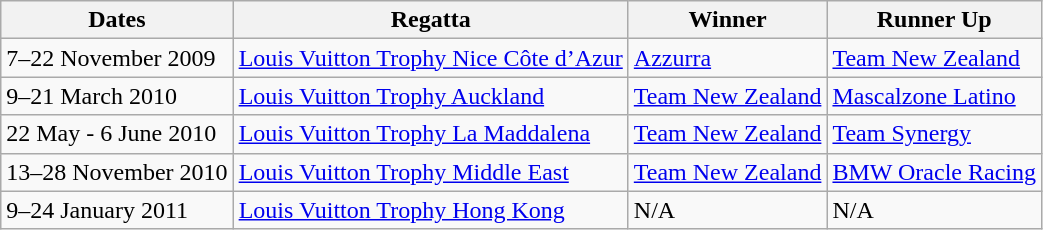<table class="wikitable">
<tr>
<th>Dates</th>
<th>Regatta</th>
<th>Winner</th>
<th>Runner Up</th>
</tr>
<tr>
<td>7–22 November 2009</td>
<td> <a href='#'>Louis Vuitton Trophy Nice Côte d’Azur</a></td>
<td> <a href='#'>Azzurra</a></td>
<td> <a href='#'>Team New Zealand</a></td>
</tr>
<tr>
<td>9–21 March 2010</td>
<td> <a href='#'>Louis Vuitton Trophy Auckland</a></td>
<td> <a href='#'>Team New Zealand</a></td>
<td> <a href='#'>Mascalzone Latino</a></td>
</tr>
<tr>
<td>22 May - 6 June 2010</td>
<td> <a href='#'>Louis Vuitton Trophy La Maddalena</a></td>
<td> <a href='#'>Team New Zealand</a></td>
<td> <a href='#'>Team Synergy</a></td>
</tr>
<tr>
<td>13–28 November 2010</td>
<td> <a href='#'>Louis Vuitton Trophy Middle East</a></td>
<td> <a href='#'>Team New Zealand</a></td>
<td> <a href='#'>BMW Oracle Racing</a></td>
</tr>
<tr>
<td>9–24 January 2011</td>
<td> <a href='#'>Louis Vuitton Trophy Hong Kong</a></td>
<td>N/A</td>
<td>N/A</td>
</tr>
</table>
